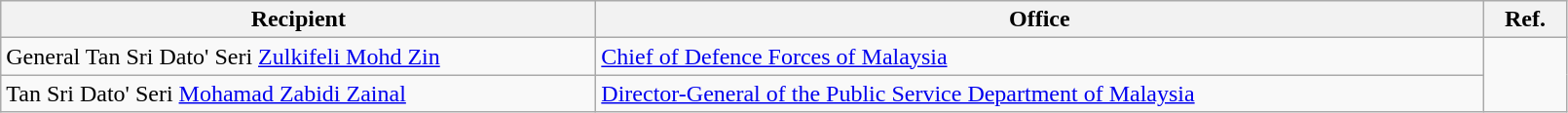<table class="wikitable">
<tr>
<th width=400>Recipient</th>
<th width=600>Office</th>
<th width=50>Ref.</th>
</tr>
<tr>
<td>General Tan Sri Dato' Seri <a href='#'>Zulkifeli Mohd Zin</a></td>
<td><a href='#'>Chief of Defence Forces of Malaysia</a></td>
<td rowspan="2" align=center></td>
</tr>
<tr>
<td>Tan Sri Dato' Seri <a href='#'>Mohamad Zabidi Zainal</a></td>
<td><a href='#'>Director-General of the Public Service Department of Malaysia</a></td>
</tr>
</table>
